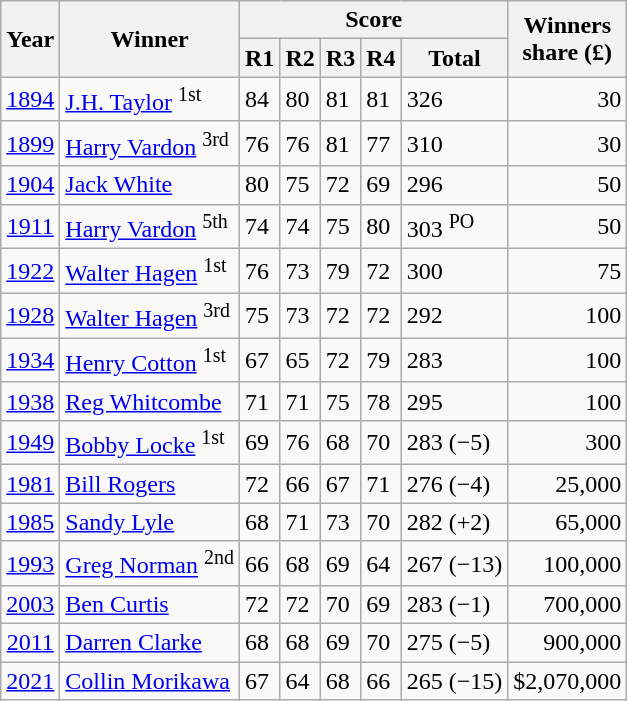<table class="wikitable">
<tr>
<th rowspan=2>Year</th>
<th rowspan=2>Winner</th>
<th colspan=5>Score</th>
<th rowspan=2>Winners<br>share (£)</th>
</tr>
<tr>
<th>R1</th>
<th>R2</th>
<th>R3</th>
<th>R4</th>
<th>Total</th>
</tr>
<tr>
<td align=center><a href='#'>1894</a></td>
<td> <a href='#'>J.H. Taylor</a> <sup>1st</sup></td>
<td>84</td>
<td>80</td>
<td>81</td>
<td>81</td>
<td>326</td>
<td align=right>30</td>
</tr>
<tr>
<td align=center><a href='#'>1899</a></td>
<td> <a href='#'>Harry Vardon</a> <sup>3rd</sup></td>
<td>76</td>
<td>76</td>
<td>81</td>
<td>77</td>
<td>310</td>
<td align=right>30</td>
</tr>
<tr>
<td align=center><a href='#'>1904</a></td>
<td> <a href='#'>Jack White</a></td>
<td>80</td>
<td>75</td>
<td>72</td>
<td>69</td>
<td>296</td>
<td align=right>50</td>
</tr>
<tr>
<td align=center><a href='#'>1911</a></td>
<td> <a href='#'>Harry Vardon</a> <sup>5th</sup></td>
<td>74</td>
<td>74</td>
<td>75</td>
<td>80</td>
<td>303 <sup>PO</sup></td>
<td align=right>50</td>
</tr>
<tr>
<td align=center><a href='#'>1922</a></td>
<td> <a href='#'>Walter Hagen</a> <sup>1st</sup></td>
<td>76</td>
<td>73</td>
<td>79</td>
<td>72</td>
<td>300</td>
<td align=right>75</td>
</tr>
<tr>
<td align=center><a href='#'>1928</a></td>
<td> <a href='#'>Walter Hagen</a> <sup>3rd</sup></td>
<td>75</td>
<td>73</td>
<td>72</td>
<td>72</td>
<td>292</td>
<td align=right>100</td>
</tr>
<tr>
<td align=center><a href='#'>1934</a></td>
<td> <a href='#'>Henry Cotton</a> <sup>1st</sup></td>
<td>67</td>
<td>65</td>
<td>72</td>
<td>79</td>
<td>283</td>
<td align=right>100</td>
</tr>
<tr>
<td align=center><a href='#'>1938</a></td>
<td> <a href='#'>Reg Whitcombe</a></td>
<td>71</td>
<td>71</td>
<td>75</td>
<td>78</td>
<td>295</td>
<td align=right>100</td>
</tr>
<tr>
<td align=center><a href='#'>1949</a></td>
<td> <a href='#'>Bobby Locke</a> <sup>1st</sup></td>
<td>69</td>
<td>76</td>
<td>68</td>
<td>70</td>
<td>283 (−5)</td>
<td align=right>300</td>
</tr>
<tr>
<td align=center><a href='#'>1981</a></td>
<td> <a href='#'>Bill Rogers</a></td>
<td>72</td>
<td>66</td>
<td>67</td>
<td>71</td>
<td>276 (−4)</td>
<td align=right>25,000</td>
</tr>
<tr>
<td align=center><a href='#'>1985</a></td>
<td> <a href='#'>Sandy Lyle</a></td>
<td>68</td>
<td>71</td>
<td>73</td>
<td>70</td>
<td>282 (+2)</td>
<td align=right>65,000</td>
</tr>
<tr>
<td align=center><a href='#'>1993</a></td>
<td> <a href='#'>Greg Norman</a> <sup>2nd</sup></td>
<td>66</td>
<td>68</td>
<td>69</td>
<td>64</td>
<td>267 (−13)</td>
<td align=right>100,000</td>
</tr>
<tr>
<td align=center><a href='#'>2003</a></td>
<td> <a href='#'>Ben Curtis</a></td>
<td>72</td>
<td>72</td>
<td>70</td>
<td>69</td>
<td>283 (−1)</td>
<td align=right>700,000</td>
</tr>
<tr>
<td align=center><a href='#'>2011</a></td>
<td> <a href='#'>Darren Clarke</a></td>
<td>68</td>
<td>68</td>
<td>69</td>
<td>70</td>
<td>275 (−5)</td>
<td align=right>900,000</td>
</tr>
<tr>
<td align=center><a href='#'>2021</a></td>
<td> <a href='#'>Collin Morikawa</a></td>
<td>67</td>
<td>64</td>
<td>68</td>
<td>66</td>
<td>265 (−15)</td>
<td>$2,070,000</td>
</tr>
</table>
